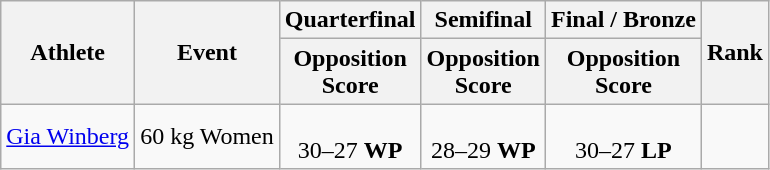<table class="wikitable">
<tr>
<th rowspan=2>Athlete</th>
<th rowspan=2>Event</th>
<th>Quarterfinal</th>
<th>Semifinal</th>
<th>Final / Bronze</th>
<th rowspan=2>Rank</th>
</tr>
<tr>
<th>Opposition<br>Score</th>
<th>Opposition<br>Score</th>
<th>Opposition<br>Score</th>
</tr>
<tr align=center>
<td align=left><a href='#'>Gia Winberg</a></td>
<td align=left>60 kg Women</td>
<td><br>30–27 <strong>WP</strong></td>
<td><br>28–29 <strong>WP</strong></td>
<td><br>30–27 <strong>LP</strong></td>
<td></td>
</tr>
</table>
